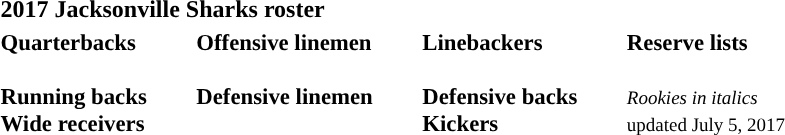<table class="toccolours" style="text-align: left;">
<tr>
<th colspan=7><strong>2017 Jacksonville Sharks roster</strong></th>
</tr>
<tr>
<td style="font-size: 95%;vertical-align:top;"><strong>Quarterbacks</strong><br>
<br><strong>Running backs</strong>
<br><strong>Wide receivers</strong>




</td>
<td style="width: 25px;"></td>
<td style="font-size: 95%;vertical-align:top;"><strong>Offensive linemen</strong><br>

<br><strong>Defensive linemen</strong>





</td>
<td style="width: 25px;"></td>
<td style="font-size: 95%;vertical-align:top;"><strong>Linebackers</strong><br>
<br><strong>Defensive backs</strong>




<br><strong>Kickers</strong>
</td>
<td style="width: 25px;"></td>
<td style="font-size: 95%;vertical-align:top;"><strong>Reserve lists</strong><br>







<br><small><em>Rookies in italics</em><br><span> </span> updated July 5, 2017</small><br>
</td>
</tr>
<tr>
</tr>
</table>
